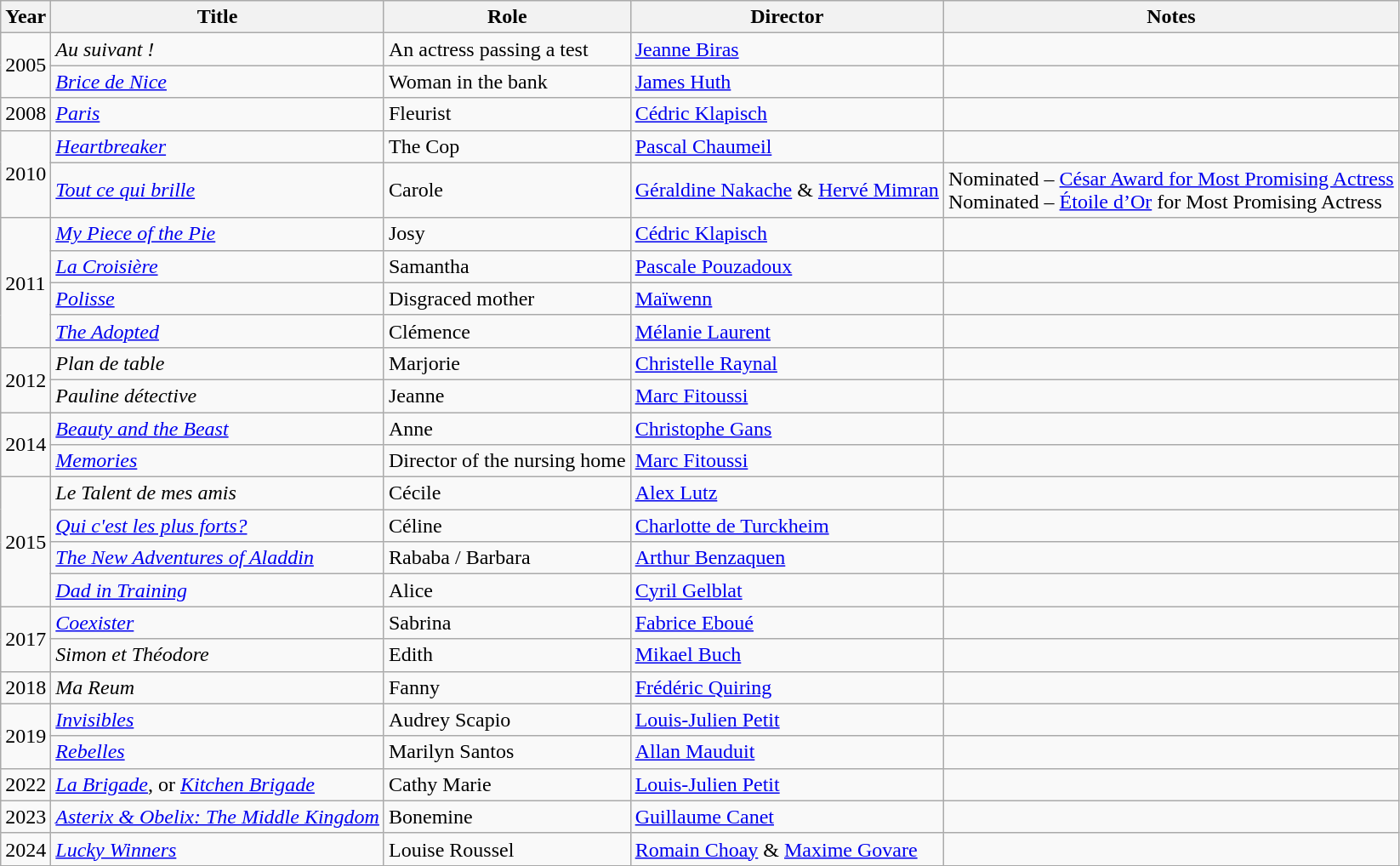<table class="wikitable sortable">
<tr>
<th>Year</th>
<th>Title</th>
<th>Role</th>
<th>Director</th>
<th class="unsortable">Notes</th>
</tr>
<tr>
<td rowspan=2>2005</td>
<td><em>Au suivant !</em></td>
<td>An actress passing a test</td>
<td><a href='#'>Jeanne Biras</a></td>
<td></td>
</tr>
<tr>
<td><em><a href='#'>Brice de Nice</a></em></td>
<td>Woman in the bank</td>
<td><a href='#'>James Huth</a></td>
<td></td>
</tr>
<tr>
<td>2008</td>
<td><em><a href='#'>Paris</a></em></td>
<td>Fleurist</td>
<td><a href='#'>Cédric Klapisch</a></td>
<td></td>
</tr>
<tr>
<td rowspan=2>2010</td>
<td><em><a href='#'>Heartbreaker</a></em></td>
<td>The Cop</td>
<td><a href='#'>Pascal Chaumeil</a></td>
<td></td>
</tr>
<tr>
<td><em><a href='#'>Tout ce qui brille</a></em></td>
<td>Carole</td>
<td><a href='#'>Géraldine Nakache</a> & <a href='#'>Hervé Mimran</a></td>
<td>Nominated – <a href='#'>César Award for Most Promising Actress</a> <br> Nominated – <a href='#'>Étoile d’Or</a> for Most Promising Actress</td>
</tr>
<tr>
<td rowspan=4>2011</td>
<td><em><a href='#'>My Piece of the Pie</a></em></td>
<td>Josy</td>
<td><a href='#'>Cédric Klapisch</a></td>
<td></td>
</tr>
<tr>
<td><em><a href='#'>La Croisière</a></em></td>
<td>Samantha</td>
<td><a href='#'>Pascale Pouzadoux</a></td>
<td></td>
</tr>
<tr>
<td><em><a href='#'>Polisse</a></em></td>
<td>Disgraced mother</td>
<td><a href='#'>Maïwenn</a></td>
<td></td>
</tr>
<tr>
<td><em><a href='#'>The Adopted</a></em></td>
<td>Clémence</td>
<td><a href='#'>Mélanie Laurent</a></td>
<td></td>
</tr>
<tr>
<td rowspan=2>2012</td>
<td><em>Plan de table</em></td>
<td>Marjorie</td>
<td><a href='#'>Christelle Raynal</a></td>
<td></td>
</tr>
<tr>
<td><em>Pauline détective</em></td>
<td>Jeanne</td>
<td><a href='#'>Marc Fitoussi</a></td>
<td></td>
</tr>
<tr>
<td rowspan=2>2014</td>
<td><em><a href='#'>Beauty and the Beast</a></em></td>
<td>Anne</td>
<td><a href='#'>Christophe Gans</a></td>
<td></td>
</tr>
<tr>
<td><em><a href='#'>Memories</a></em></td>
<td>Director of the nursing home</td>
<td><a href='#'>Marc Fitoussi</a></td>
<td></td>
</tr>
<tr>
<td rowspan=4>2015</td>
<td><em>Le Talent de mes amis</em></td>
<td>Cécile</td>
<td><a href='#'>Alex Lutz</a></td>
<td></td>
</tr>
<tr>
<td><em><a href='#'>Qui c'est les plus forts?</a></em></td>
<td>Céline</td>
<td><a href='#'>Charlotte de Turckheim</a></td>
<td></td>
</tr>
<tr>
<td><em><a href='#'>The New Adventures of Aladdin</a></em></td>
<td>Rababa / Barbara</td>
<td><a href='#'>Arthur Benzaquen</a></td>
<td></td>
</tr>
<tr>
<td><em><a href='#'>Dad in Training</a></em></td>
<td>Alice</td>
<td><a href='#'>Cyril Gelblat</a></td>
<td></td>
</tr>
<tr>
<td rowspan=2>2017</td>
<td><em><a href='#'>Coexister</a></em></td>
<td>Sabrina</td>
<td><a href='#'>Fabrice Eboué</a></td>
<td></td>
</tr>
<tr>
<td><em>Simon et Théodore</em></td>
<td>Edith</td>
<td><a href='#'>Mikael Buch</a></td>
<td></td>
</tr>
<tr>
<td>2018</td>
<td><em>Ma Reum</em></td>
<td>Fanny</td>
<td><a href='#'>Frédéric Quiring</a></td>
<td></td>
</tr>
<tr>
<td rowspan=2>2019</td>
<td><em><a href='#'>Invisibles</a></em></td>
<td>Audrey Scapio</td>
<td><a href='#'>Louis-Julien Petit</a></td>
<td></td>
</tr>
<tr>
<td><em><a href='#'>Rebelles</a></em></td>
<td>Marilyn Santos</td>
<td><a href='#'>Allan Mauduit</a></td>
<td></td>
</tr>
<tr>
<td>2022</td>
<td><em><a href='#'>La Brigade</a></em>, or <em><a href='#'>Kitchen Brigade</a></em></td>
<td>Cathy Marie</td>
<td><a href='#'>Louis-Julien Petit</a></td>
<td></td>
</tr>
<tr>
<td>2023</td>
<td><em><a href='#'>Asterix & Obelix: The Middle Kingdom</a></em></td>
<td>Bonemine</td>
<td><a href='#'>Guillaume Canet</a></td>
<td></td>
</tr>
<tr>
<td>2024</td>
<td><em><a href='#'>Lucky Winners</a></em></td>
<td>Louise Roussel</td>
<td><a href='#'>Romain Choay</a> & <a href='#'>Maxime Govare</a></td>
<td></td>
</tr>
<tr>
</tr>
</table>
